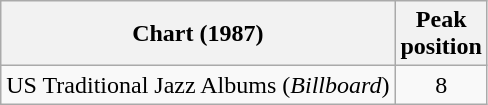<table class="wikitable">
<tr>
<th>Chart (1987)</th>
<th>Peak<br>position</th>
</tr>
<tr>
<td>US Traditional Jazz Albums (<em>Billboard</em>)</td>
<td align="center">8</td>
</tr>
</table>
